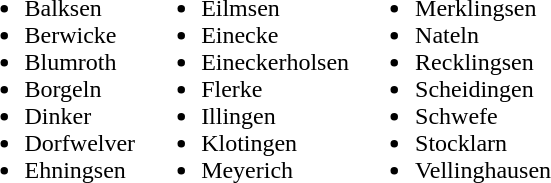<table>
<tr>
<td valign="top"><br><ul><li>Balksen</li><li>Berwicke</li><li>Blumroth</li><li>Borgeln</li><li>Dinker</li><li>Dorfwelver</li><li>Ehningsen</li></ul></td>
<td valign="top"><br><ul><li>Eilmsen</li><li>Einecke</li><li>Eineckerholsen</li><li>Flerke</li><li>Illingen</li><li>Klotingen</li><li>Meyerich</li></ul></td>
<td valign="top"><br><ul><li>Merklingsen</li><li>Nateln</li><li>Recklingsen</li><li>Scheidingen</li><li>Schwefe</li><li>Stocklarn</li><li>Vellinghausen</li></ul></td>
</tr>
</table>
